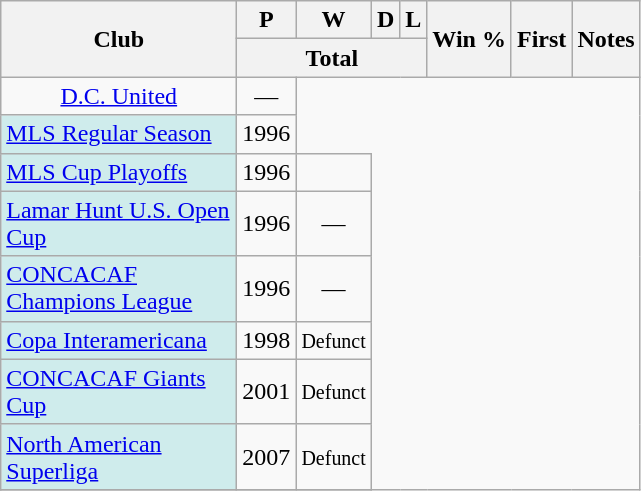<table class="wikitable sortable" style="text-align:center;">
<tr>
<th style="width:150px;" rowspan="2">Club</th>
<th>P</th>
<th>W</th>
<th>D</th>
<th>L</th>
<th rowspan="2">Win %</th>
<th rowspan="2">First</th>
<th class="unsortable" rowspan="2">Notes</th>
</tr>
<tr class="unsortable">
<th colspan="4">Total</th>
</tr>
<tr>
<td><a href='#'>D.C. United</a></td>
<td>—</td>
</tr>
<tr>
<td style="background:#cfecec; text-align:left;"><a href='#'>MLS Regular Season</a><br></td>
<td>1996</td>
</tr>
<tr>
<td style="background:#cfecec; text-align:left;"><a href='#'>MLS Cup Playoffs</a><br></td>
<td>1996</td>
<td></td>
</tr>
<tr>
<td style="background:#cfecec; text-align:left;"><a href='#'>Lamar Hunt U.S. Open Cup</a><br></td>
<td>1996</td>
<td>—</td>
</tr>
<tr>
<td style="background:#cfecec; text-align:left;"><a href='#'>CONCACAF Champions League</a><br></td>
<td>1996</td>
<td>—</td>
</tr>
<tr>
<td style="background:#cfecec; text-align:left;"><a href='#'>Copa Interamericana</a><br></td>
<td>1998</td>
<td><small>Defunct</small></td>
</tr>
<tr>
<td style="background:#cfecec; text-align:left;"><a href='#'>CONCACAF Giants Cup</a><br></td>
<td>2001</td>
<td><small>Defunct</small></td>
</tr>
<tr>
<td style="background:#cfecec; text-align:left;"><a href='#'>North American Superliga</a><br></td>
<td>2007</td>
<td><small>Defunct</small></td>
</tr>
<tr>
</tr>
</table>
